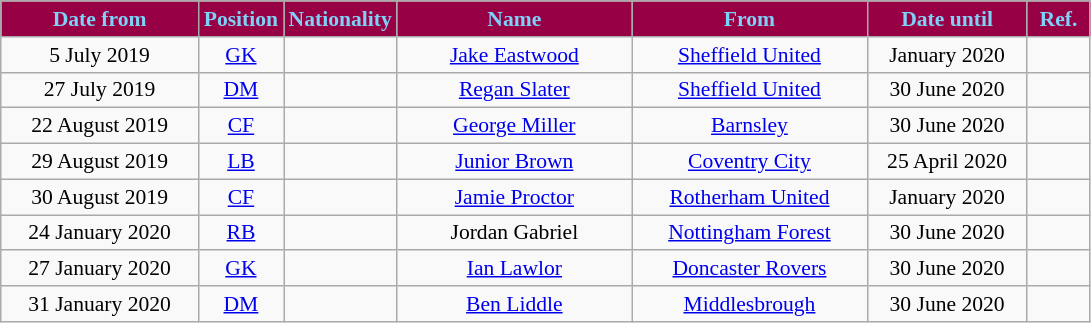<table class="wikitable"  style="text-align:center; font-size:90%; ">
<tr>
<th style="background:#970045; color:#7ed1f7; width:125px;">Date from</th>
<th style="background:#970045; color:#7ed1f7; width:50px;">Position</th>
<th style="background:#970045; color:#7ed1f7; width:50px;">Nationality</th>
<th style="background:#970045; color:#7ed1f7; width:150px;">Name</th>
<th style="background:#970045; color:#7ed1f7; width:150px;">From</th>
<th style="background:#970045; color:#7ed1f7; width:100px;">Date until</th>
<th style="background:#970045; color:#7ed1f7; width:35px;">Ref.</th>
</tr>
<tr>
<td>5 July 2019</td>
<td><a href='#'>GK</a></td>
<td></td>
<td><a href='#'>Jake Eastwood</a></td>
<td> <a href='#'>Sheffield United</a></td>
<td>January 2020</td>
<td></td>
</tr>
<tr>
<td>27 July 2019</td>
<td><a href='#'>DM</a></td>
<td></td>
<td><a href='#'>Regan Slater</a></td>
<td> <a href='#'>Sheffield United</a></td>
<td>30 June 2020</td>
<td></td>
</tr>
<tr>
<td>22 August 2019</td>
<td><a href='#'>CF</a></td>
<td></td>
<td><a href='#'>George Miller</a></td>
<td> <a href='#'>Barnsley</a></td>
<td>30 June 2020</td>
<td></td>
</tr>
<tr>
<td>29 August 2019</td>
<td><a href='#'>LB</a></td>
<td></td>
<td><a href='#'>Junior Brown</a></td>
<td> <a href='#'>Coventry City</a></td>
<td>25 April 2020</td>
<td></td>
</tr>
<tr>
<td>30 August 2019</td>
<td><a href='#'>CF</a></td>
<td></td>
<td><a href='#'>Jamie Proctor</a></td>
<td> <a href='#'>Rotherham United</a></td>
<td>January 2020</td>
<td></td>
</tr>
<tr>
<td>24 January 2020</td>
<td><a href='#'>RB</a></td>
<td></td>
<td>Jordan Gabriel</td>
<td> <a href='#'>Nottingham Forest</a></td>
<td>30 June 2020</td>
<td></td>
</tr>
<tr>
<td>27 January 2020</td>
<td><a href='#'>GK</a></td>
<td></td>
<td><a href='#'>Ian Lawlor</a></td>
<td> <a href='#'>Doncaster Rovers</a></td>
<td>30 June 2020</td>
<td></td>
</tr>
<tr>
<td>31 January 2020</td>
<td><a href='#'>DM</a></td>
<td></td>
<td><a href='#'>Ben Liddle</a></td>
<td> <a href='#'>Middlesbrough</a></td>
<td>30 June 2020</td>
<td></td>
</tr>
</table>
